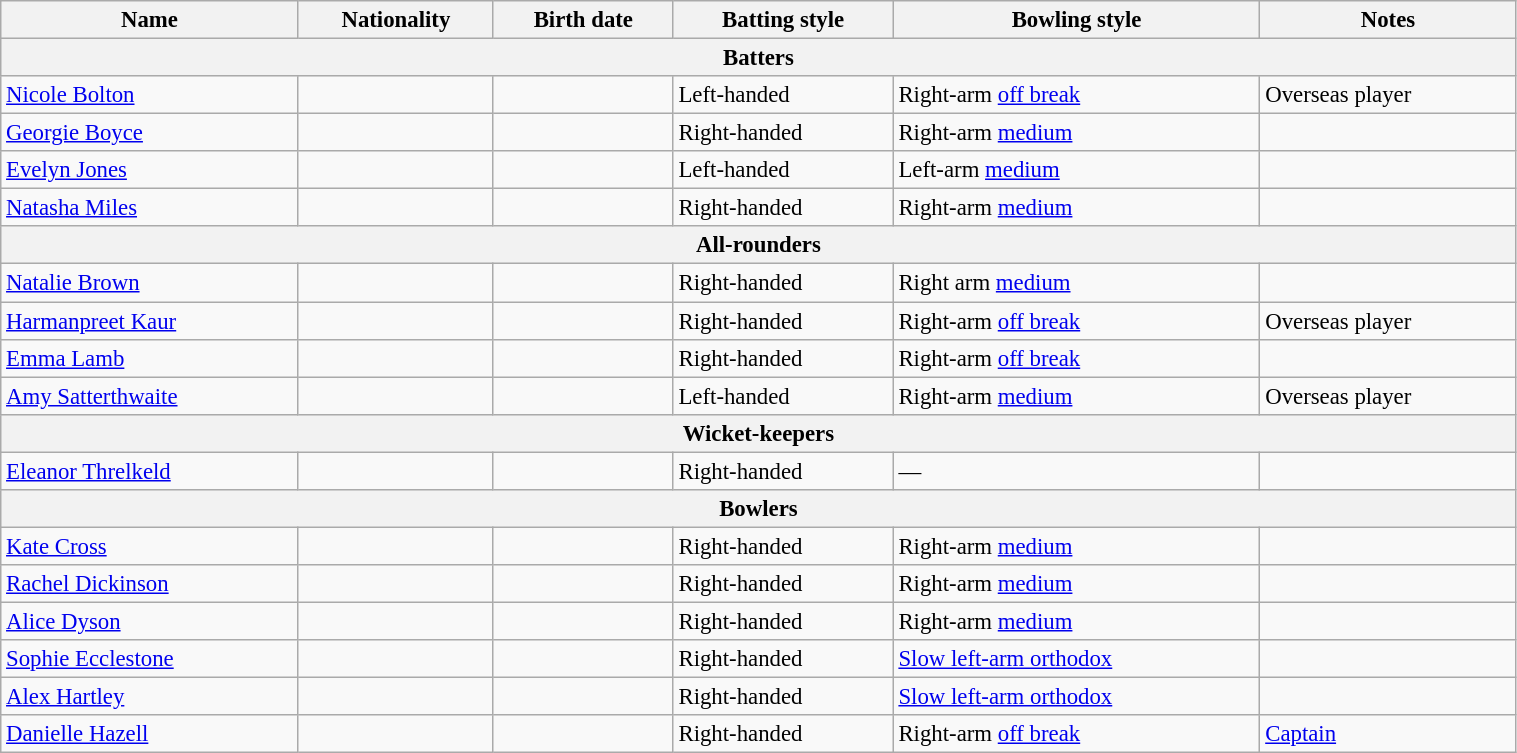<table class="wikitable"  style="font-size:95%; width:80%;">
<tr>
<th>Name</th>
<th>Nationality</th>
<th>Birth date</th>
<th>Batting style</th>
<th>Bowling style</th>
<th>Notes</th>
</tr>
<tr>
<th colspan="7">Batters</th>
</tr>
<tr>
<td><a href='#'>Nicole Bolton</a></td>
<td></td>
<td></td>
<td>Left-handed</td>
<td>Right-arm <a href='#'>off break</a></td>
<td>Overseas player</td>
</tr>
<tr>
<td><a href='#'>Georgie Boyce</a></td>
<td></td>
<td></td>
<td>Right-handed</td>
<td>Right-arm <a href='#'>medium</a></td>
<td></td>
</tr>
<tr>
<td><a href='#'>Evelyn Jones</a></td>
<td></td>
<td></td>
<td>Left-handed</td>
<td>Left-arm <a href='#'>medium</a></td>
<td></td>
</tr>
<tr>
<td><a href='#'>Natasha Miles</a></td>
<td></td>
<td></td>
<td>Right-handed</td>
<td>Right-arm <a href='#'>medium</a></td>
<td></td>
</tr>
<tr>
<th colspan="7">All-rounders</th>
</tr>
<tr>
<td><a href='#'>Natalie Brown</a></td>
<td></td>
<td></td>
<td>Right-handed</td>
<td>Right arm <a href='#'>medium</a></td>
<td></td>
</tr>
<tr>
<td><a href='#'>Harmanpreet Kaur</a></td>
<td></td>
<td></td>
<td>Right-handed</td>
<td>Right-arm <a href='#'>off break</a></td>
<td>Overseas player</td>
</tr>
<tr>
<td><a href='#'>Emma Lamb</a></td>
<td></td>
<td></td>
<td>Right-handed</td>
<td>Right-arm <a href='#'>off break</a></td>
<td></td>
</tr>
<tr>
<td><a href='#'>Amy Satterthwaite</a></td>
<td></td>
<td></td>
<td>Left-handed</td>
<td>Right-arm <a href='#'>medium</a></td>
<td>Overseas player</td>
</tr>
<tr>
<th colspan="7">Wicket-keepers</th>
</tr>
<tr>
<td><a href='#'>Eleanor Threlkeld</a></td>
<td></td>
<td></td>
<td>Right-handed</td>
<td>—</td>
<td></td>
</tr>
<tr>
<th colspan="7">Bowlers</th>
</tr>
<tr>
<td><a href='#'>Kate Cross</a></td>
<td></td>
<td></td>
<td>Right-handed</td>
<td>Right-arm <a href='#'>medium</a></td>
<td></td>
</tr>
<tr>
<td><a href='#'>Rachel Dickinson</a></td>
<td></td>
<td></td>
<td>Right-handed</td>
<td>Right-arm <a href='#'>medium</a></td>
<td></td>
</tr>
<tr>
<td><a href='#'>Alice Dyson</a></td>
<td></td>
<td></td>
<td>Right-handed</td>
<td>Right-arm <a href='#'>medium</a></td>
<td></td>
</tr>
<tr>
<td><a href='#'>Sophie Ecclestone</a></td>
<td></td>
<td></td>
<td>Right-handed</td>
<td><a href='#'>Slow left-arm orthodox</a></td>
<td></td>
</tr>
<tr>
<td><a href='#'>Alex Hartley</a></td>
<td></td>
<td></td>
<td>Right-handed</td>
<td><a href='#'>Slow left-arm orthodox</a></td>
<td></td>
</tr>
<tr>
<td><a href='#'>Danielle Hazell</a></td>
<td></td>
<td></td>
<td>Right-handed</td>
<td>Right-arm <a href='#'>off break</a></td>
<td><a href='#'>Captain</a></td>
</tr>
</table>
